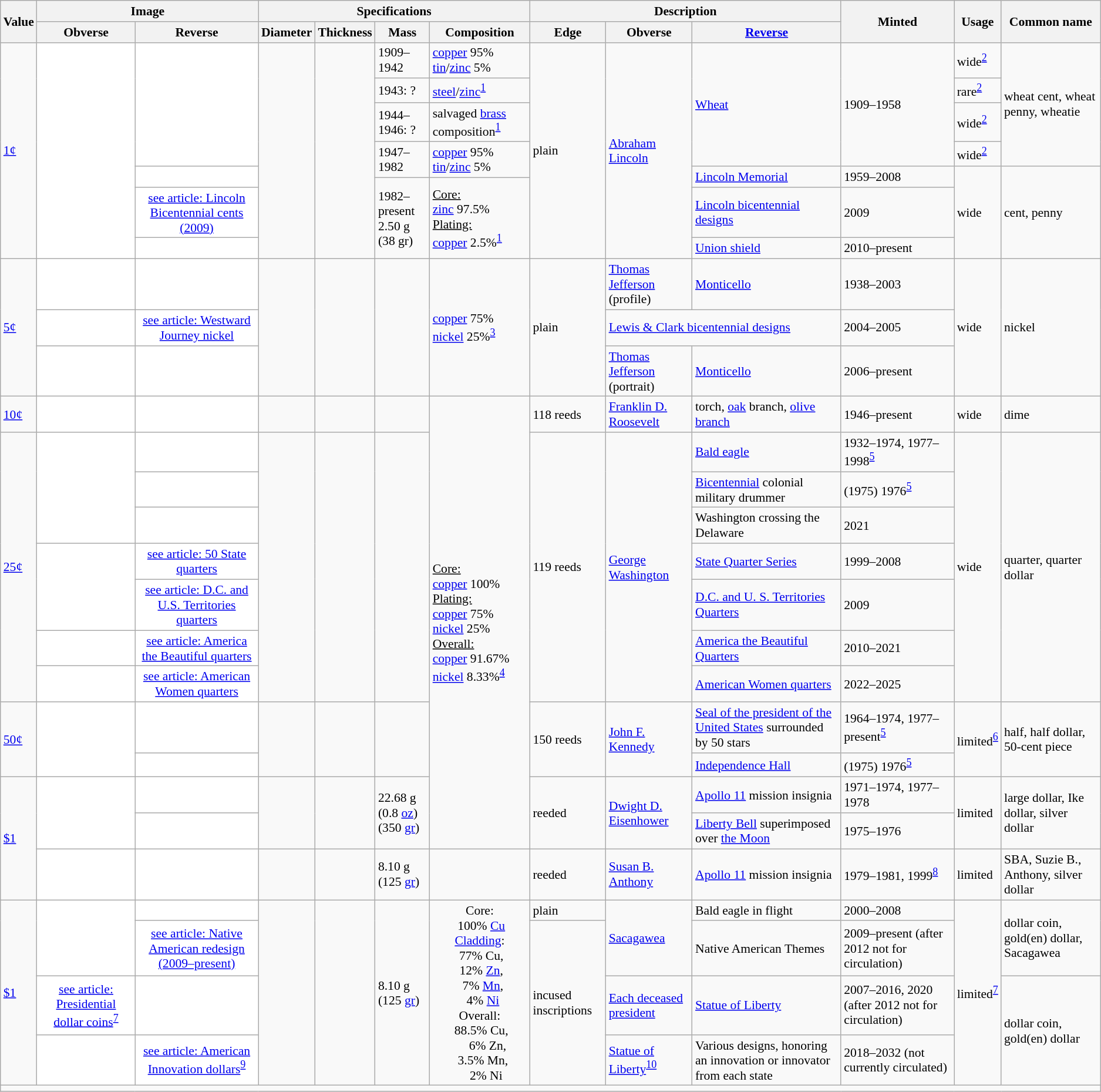<table class="wikitable" style="font-size: 90%">
<tr>
<th rowspan="2">Value</th>
<th colspan="2">Image</th>
<th colspan="4">Specifications</th>
<th colspan="3">Description</th>
<th rowspan="2">Minted</th>
<th rowspan="2">Usage</th>
<th rowspan="2">Common name</th>
</tr>
<tr>
<th>Obverse</th>
<th>Reverse</th>
<th>Diameter</th>
<th>Thickness</th>
<th>Mass</th>
<th>Composition</th>
<th>Edge</th>
<th>Obverse</th>
<th><a href='#'>Reverse</a></th>
</tr>
<tr>
<td rowspan="8"><a href='#'>1¢</a></td>
<td align="center" bgcolor="#fff" rowspan="8"></td>
<td align="center" bgcolor="#fff" rowspan="4"></td>
<td rowspan="8"></td>
<td rowspan="8"></td>
<td rowspan="1">1909–1942<br></td>
<td rowspan="1"><a href='#'>copper</a> 95%<br><a href='#'>tin</a>/<a href='#'>zinc</a> 5%</td>
<td rowspan="8">plain</td>
<td rowspan="8"><a href='#'>Abraham Lincoln</a></td>
<td rowspan="4"><a href='#'>Wheat</a></td>
<td rowspan="4">1909–1958</td>
<td rowspan="1">wide<sup><a href='#'>2</a></sup></td>
<td rowspan="4">wheat cent, wheat penny, wheatie</td>
</tr>
<tr>
<td rowspan="1">1943: ?</td>
<td rowspan="1"><a href='#'>steel</a>/<a href='#'>zinc</a><sup><a href='#'>1</a></sup></td>
<td rowspan="1">rare<sup><a href='#'>2</a></sup></td>
</tr>
<tr>
<td rowspan="1">1944–1946: ?</td>
<td rowspan="1">salvaged <a href='#'>brass</a> composition<sup><a href='#'>1</a></sup></td>
<td rowspan="1">wide<sup><a href='#'>2</a></sup></td>
</tr>
<tr>
<td rowspan="2">1947–1982<br></td>
<td rowspan="2"><a href='#'>copper</a> 95%<br><a href='#'>tin</a>/<a href='#'>zinc</a> 5%</td>
<td rowspan="1">wide<sup><a href='#'>2</a></sup></td>
</tr>
<tr>
<td rowspan="2" align="center" bgcolor="#ffffff"></td>
<td rowspan="2"><a href='#'>Lincoln Memorial</a></td>
<td rowspan="2">1959–2008</td>
<td rowspan= "4">wide</td>
<td rowspan="4">cent, penny</td>
</tr>
<tr>
<td rowspan= "3">1982–present<br>2.50 g (38 gr)</td>
<td rowspan= "3"><u>Core:</u><br> <a href='#'>zinc</a> 97.5%<br> <u>Plating:</u><br> <a href='#'>copper</a> 2.5%<sup><a href='#'>1</a></sup></td>
</tr>
<tr>
<td align="center" bgcolor="#ffffff"><a href='#'>see article: Lincoln Bicentennial cents (2009)</a></td>
<td><a href='#'>Lincoln bicentennial designs</a></td>
<td>2009</td>
</tr>
<tr>
<td align="center" bgcolor="#ffffff"></td>
<td><a href='#'>Union shield</a></td>
<td>2010–present</td>
</tr>
<tr>
<td rowspan="3"><a href='#'>5¢</a></td>
<td align="center" bgcolor="#ffffff"></td>
<td align="center" bgcolor="#ffffff"></td>
<td rowspan="3"></td>
<td rowspan="3"></td>
<td rowspan="3"></td>
<td rowspan="3"><a href='#'>copper</a> 75%<br><a href='#'>nickel</a> 25%<sup><a href='#'>3</a></sup></td>
<td rowspan="3">plain</td>
<td><a href='#'>Thomas Jefferson</a> (profile)</td>
<td><a href='#'>Monticello</a></td>
<td>1938–2003</td>
<td rowspan="3">wide</td>
<td rowspan="3">nickel</td>
</tr>
<tr>
<td align="center" bgcolor="#ffffff"></td>
<td align="center" bgcolor="#ffffff"><a href='#'>see article: Westward Journey nickel</a></td>
<td colspan="2"><a href='#'>Lewis & Clark bicentennial designs</a></td>
<td>2004–2005</td>
</tr>
<tr>
<td align="center" bgcolor="#ffffff"></td>
<td align="center" bgcolor="#ffffff"></td>
<td><a href='#'>Thomas Jefferson</a> (portrait)</td>
<td><a href='#'>Monticello</a></td>
<td>2006–present</td>
</tr>
<tr>
<td rowspan="1"><a href='#'>10¢</a></td>
<td align="center" bgcolor="#ffffff"></td>
<td align="center" bgcolor="#ffffff"></td>
<td></td>
<td></td>
<td></td>
<td rowspan="12"><u>Core:</u><br> <a href='#'>copper</a> 100%<br> <u>Plating:</u><br> <a href='#'>copper</a> 75%<br><a href='#'>nickel</a> 25%<br> <u>Overall:</u><br> <a href='#'>copper</a> 91.67%<br><a href='#'>nickel</a> 8.33%<sup><a href='#'>4</a></sup></td>
<td>118 reeds</td>
<td><a href='#'>Franklin D. Roosevelt</a></td>
<td>torch, <a href='#'>oak</a> branch, <a href='#'>olive branch</a></td>
<td>1946–present</td>
<td>wide</td>
<td>dime</td>
</tr>
<tr>
<td rowspan="7"><a href='#'>25¢</a></td>
<td align="center" bgcolor="#ffffff" rowspan="3"></td>
<td align="center" bgcolor="#ffffff"></td>
<td rowspan="7"></td>
<td rowspan="7"></td>
<td rowspan="7"></td>
<td rowspan="7">119 reeds</td>
<td rowspan="7"><a href='#'>George Washington</a></td>
<td><a href='#'>Bald eagle</a></td>
<td>1932–1974, 1977–1998<sup><a href='#'>5</a></sup></td>
<td rowspan="7">wide</td>
<td rowspan="7">quarter, quarter dollar</td>
</tr>
<tr>
<td align="center" bgcolor="#ffffff"></td>
<td><a href='#'>Bicentennial</a> colonial military drummer</td>
<td>(1975) 1976<sup><a href='#'>5</a></sup></td>
</tr>
<tr>
<td align="center" bgcolor="#ffffff"></td>
<td>Washington crossing the Delaware</td>
<td>2021</td>
</tr>
<tr>
<td align="center" bgcolor="#ffffff" rowspan="2"></td>
<td align="center" bgcolor="#ffffff"><a href='#'>see article: 50 State quarters</a></td>
<td><a href='#'>State Quarter Series</a></td>
<td>1999–2008</td>
</tr>
<tr>
<td align="center" bgcolor="#ffffff"><a href='#'>see article: D.C. and U.S. Territories quarters</a></td>
<td><a href='#'>D.C. and U. S. Territories Quarters</a></td>
<td>2009</td>
</tr>
<tr>
<td align="center" bgcolor="#ffffff"></td>
<td align="center" bgcolor="#ffffff"><a href='#'>see article: America the Beautiful quarters</a></td>
<td><a href='#'>America the Beautiful Quarters</a></td>
<td>2010–2021</td>
</tr>
<tr>
<td align="center" bgcolor="#ffffff"></td>
<td align="center" bgcolor="#ffffff"><a href='#'>see article: American Women quarters</a></td>
<td><a href='#'>American Women quarters</a></td>
<td>2022–2025</td>
</tr>
<tr>
<td rowspan="2"><a href='#'>50¢</a><br></td>
<td align="center" bgcolor="#ffffff" rowspan="2"></td>
<td align="center" bgcolor="#ffffff"></td>
<td rowspan="2"></td>
<td rowspan="2"></td>
<td rowspan="2"></td>
<td rowspan="2">150 reeds</td>
<td rowspan="2"><a href='#'>John F. Kennedy</a></td>
<td><a href='#'>Seal of the president of the United States</a> surrounded by 50 stars</td>
<td>1964–1974, 1977–present<sup><a href='#'>5</a></sup></td>
<td rowspan="2">limited<sup><a href='#'>6</a></sup></td>
<td rowspan="2">half, half dollar, 50-cent piece</td>
</tr>
<tr>
<td align="center" bgcolor="#ffffff"></td>
<td><a href='#'>Independence Hall</a></td>
<td>(1975) 1976<sup><a href='#'>5</a></sup></td>
</tr>
<tr>
<td rowspan="3"><a href='#'>$1</a><br></td>
<td align="center" bgcolor="#ffffff" rowspan="2"></td>
<td align="center" bgcolor="#ffffff"></td>
<td rowspan="2"></td>
<td rowspan="2"></td>
<td rowspan="2">22.68 g<br>(0.8 <a href='#'>oz</a>)<br>(350 <a href='#'>gr</a>)</td>
<td rowspan="2">reeded</td>
<td rowspan="2"><a href='#'>Dwight D. Eisenhower</a></td>
<td><a href='#'>Apollo 11</a> mission insignia</td>
<td>1971–1974, 1977–1978</td>
<td rowspan="2">limited</td>
<td rowspan="2">large dollar, Ike dollar, silver dollar</td>
</tr>
<tr>
<td align="center" bgcolor="#ffffff"></td>
<td><a href='#'>Liberty Bell</a> superimposed over <a href='#'>the Moon</a></td>
<td>1975–1976</td>
</tr>
<tr>
<td align="center" bgcolor="#ffffff"></td>
<td align="center" bgcolor="#ffffff"></td>
<td rowspan="1"></td>
<td rowspan="1"></td>
<td rowspan="1">8.10 g<br>(125 <a href='#'>gr</a>)</td>
<td></td>
<td>reeded</td>
<td><a href='#'>Susan B. Anthony</a></td>
<td><a href='#'>Apollo 11</a> mission insignia</td>
<td>1979–1981, 1999<sup><a href='#'>8</a></sup></td>
<td rowspan="1">limited</td>
<td rowspan="1">SBA, Suzie B., Anthony, silver dollar</td>
</tr>
<tr>
<td rowspan="4"><a href='#'>$1</a><br></td>
<td rowspan="2" align="center" bgcolor="#ffffff"></td>
<td align="center" bgcolor="#ffffff"></td>
<td rowspan="4"></td>
<td rowspan="4"></td>
<td rowspan="4">8.10 g<br>(125 <a href='#'>gr</a>)</td>
<td rowspan="4" style="text-align:center">Core:<br>  100% <a href='#'>Cu</a><br><a href='#'>Cladding</a>:  77% Cu,<br>  12% <a href='#'>Zn</a>,<br>   7% <a href='#'>Mn</a>,<br>  4% <a href='#'>Ni</a><br>Overall:  88.5% Cu,<br>      6% Zn,<br>   3.5% Mn,<br>     2% Ni</td>
<td>plain</td>
<td rowspan="2"><a href='#'>Sacagawea</a></td>
<td>Bald eagle in flight</td>
<td>2000–2008</td>
<td rowspan="4">limited<sup><a href='#'>7</a></sup></td>
<td rowspan="2">dollar coin, gold(en) dollar, Sacagawea</td>
</tr>
<tr>
<td align="center" bgcolor="#ffffff"><a href='#'>see article: Native American redesign (2009–present)</a></td>
<td rowspan="3">incused inscriptions</td>
<td>Native American Themes</td>
<td>2009–present (after 2012 not for circulation)</td>
</tr>
<tr>
<td align="center" bgcolor="#ffffff"><a href='#'>see article: Presidential dollar coins</a><sup><a href='#'>7</a></sup></td>
<td align="center" bgcolor="#ffffff"></td>
<td><a href='#'>Each deceased president</a></td>
<td><a href='#'>Statue of Liberty</a></td>
<td>2007–2016, 2020 (after 2012 not for circulation)</td>
<td rowspan="2">dollar coin, gold(en) dollar</td>
</tr>
<tr>
<td align="center" bgcolor="#ffffff"></td>
<td align="center" bgcolor="#ffffff"><a href='#'>see article: American Innovation dollars</a><sup><a href='#'>9</a></sup></td>
<td><a href='#'>Statue of Liberty</a><sup><a href='#'>10</a></sup></td>
<td>Various designs, honoring an innovation or innovator from each state</td>
<td>2018–2032 (not currently circulated)</td>
</tr>
<tr>
<td colspan="13"></td>
</tr>
</table>
